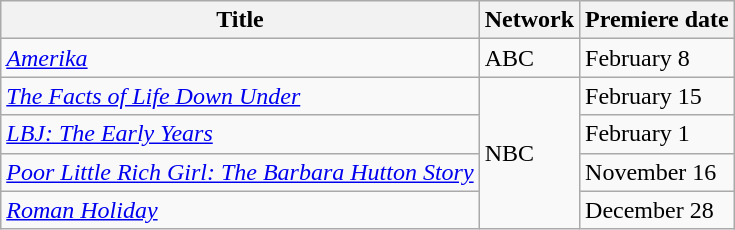<table class="wikitable">
<tr>
<th>Title</th>
<th>Network</th>
<th>Premiere date</th>
</tr>
<tr>
<td><em><a href='#'>Amerika</a></em></td>
<td>ABC</td>
<td>February 8</td>
</tr>
<tr>
<td><em><a href='#'>The Facts of Life Down Under</a></em></td>
<td rowspan=4>NBC</td>
<td>February 15</td>
</tr>
<tr>
<td><em><a href='#'>LBJ: The Early Years</a></em></td>
<td>February 1</td>
</tr>
<tr>
<td><em><a href='#'>Poor Little Rich Girl: The Barbara Hutton Story</a></em></td>
<td>November 16</td>
</tr>
<tr>
<td><em><a href='#'>Roman Holiday</a></em></td>
<td>December 28</td>
</tr>
</table>
